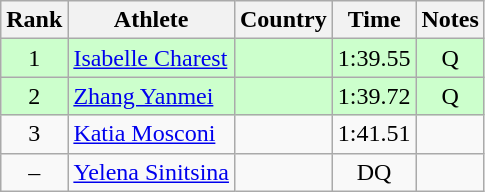<table class="wikitable" style="text-align:center">
<tr>
<th>Rank</th>
<th>Athlete</th>
<th>Country</th>
<th>Time</th>
<th>Notes</th>
</tr>
<tr bgcolor=ccffcc>
<td>1</td>
<td align=left><a href='#'>Isabelle Charest</a></td>
<td align=left></td>
<td>1:39.55</td>
<td>Q </td>
</tr>
<tr bgcolor=ccffcc>
<td>2</td>
<td align=left><a href='#'>Zhang Yanmei</a></td>
<td align=left></td>
<td>1:39.72</td>
<td>Q</td>
</tr>
<tr>
<td>3</td>
<td align=left><a href='#'>Katia Mosconi</a></td>
<td align=left></td>
<td>1:41.51</td>
<td></td>
</tr>
<tr>
<td>–</td>
<td align=left><a href='#'>Yelena Sinitsina</a></td>
<td align=left></td>
<td>DQ</td>
<td></td>
</tr>
</table>
